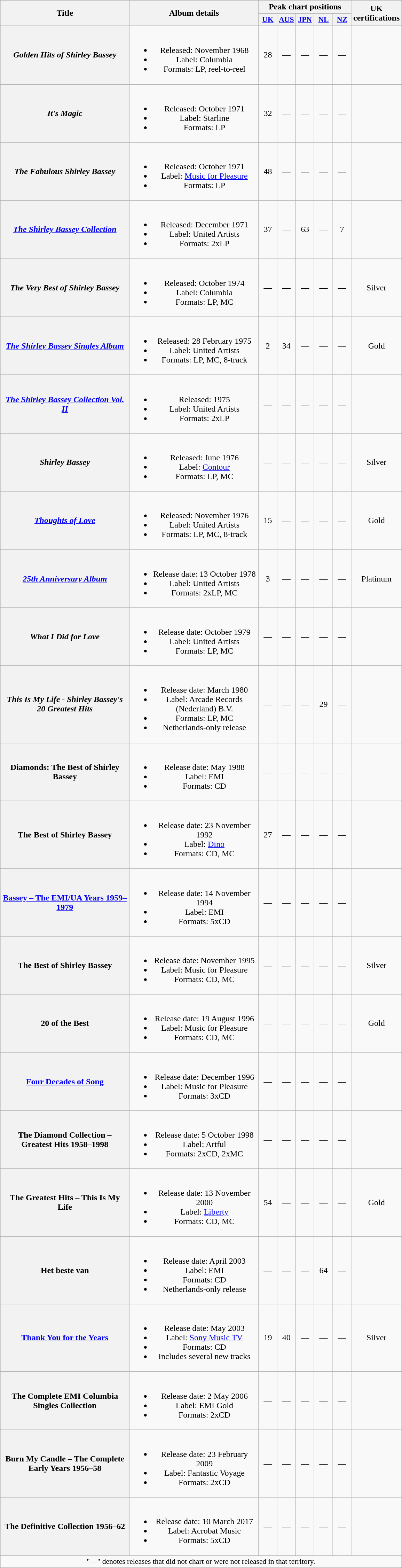<table class="wikitable plainrowheaders" style="text-align:center;">
<tr>
<th scope="col" rowspan="2" style="width:15em;">Title</th>
<th scope="col" rowspan="2" style="width:15em;">Album details</th>
<th colspan="5" scope="col">Peak chart positions</th>
<th rowspan="2">UK<br>certifications</th>
</tr>
<tr>
<th scope="col" style="width:2em;font-size:90%;"><a href='#'>UK</a><br></th>
<th scope="col" style="width:2em;font-size:90%;"><a href='#'>AUS</a><br></th>
<th scope="col" style="width:2em;font-size:90%;"><a href='#'>JPN</a><br></th>
<th scope="col" style="width:2em;font-size:90%;"><a href='#'>NL</a><br></th>
<th scope="col" style="width:2em;font-size:90%;"><a href='#'>NZ</a><br></th>
</tr>
<tr>
<th scope="row"><em>Golden Hits of Shirley Bassey</em></th>
<td><br><ul><li>Released: November 1968</li><li>Label: Columbia</li><li>Formats: LP, reel-to-reel</li></ul></td>
<td>28</td>
<td>—</td>
<td>—</td>
<td>—</td>
<td>—</td>
<td></td>
</tr>
<tr>
<th scope="row"><em>It's Magic</em></th>
<td><br><ul><li>Released: October 1971</li><li>Label: Starline</li><li>Formats: LP</li></ul></td>
<td>32</td>
<td>—</td>
<td>—</td>
<td>—</td>
<td>—</td>
<td></td>
</tr>
<tr>
<th scope="row"><em>The Fabulous Shirley Bassey</em></th>
<td><br><ul><li>Released: October 1971</li><li>Label: <a href='#'>Music for Pleasure</a></li><li>Formats: LP</li></ul></td>
<td>48</td>
<td>—</td>
<td>—</td>
<td>—</td>
<td>—</td>
<td></td>
</tr>
<tr>
<th scope="row"><em><a href='#'>The Shirley Bassey Collection</a></em></th>
<td><br><ul><li>Released: December 1971</li><li>Label: United Artists</li><li>Formats: 2xLP</li></ul></td>
<td>37</td>
<td>—</td>
<td>63</td>
<td>—</td>
<td>7</td>
<td></td>
</tr>
<tr>
<th scope="row"><em>The Very Best of Shirley Bassey</em></th>
<td><br><ul><li>Released: October 1974</li><li>Label: Columbia</li><li>Formats: LP, MC</li></ul></td>
<td>—</td>
<td>—</td>
<td>—</td>
<td>—</td>
<td>—</td>
<td>Silver</td>
</tr>
<tr>
<th scope="row"><em><a href='#'>The Shirley Bassey Singles Album</a></em></th>
<td><br><ul><li>Released: 28 February 1975</li><li>Label: United Artists</li><li>Formats: LP, MC, 8-track</li></ul></td>
<td>2</td>
<td>34</td>
<td>—</td>
<td>—</td>
<td>—</td>
<td>Gold</td>
</tr>
<tr>
<th scope="row"><em><a href='#'>The Shirley Bassey Collection Vol. II</a></em></th>
<td><br><ul><li>Released: 1975</li><li>Label: United Artists</li><li>Formats: 2xLP</li></ul></td>
<td>—</td>
<td>—</td>
<td>—</td>
<td>—</td>
<td>—</td>
<td></td>
</tr>
<tr>
<th scope="row"><em>Shirley Bassey</em></th>
<td><br><ul><li>Released: June 1976</li><li>Label: <a href='#'>Contour</a></li><li>Formats: LP, MC</li></ul></td>
<td>—</td>
<td>—</td>
<td>—</td>
<td>—</td>
<td>—</td>
<td>Silver</td>
</tr>
<tr>
<th scope="row"><em><a href='#'>Thoughts of Love</a></em></th>
<td><br><ul><li>Released: November 1976</li><li>Label: United Artists</li><li>Formats: LP, MC, 8-track</li></ul></td>
<td>15</td>
<td>—</td>
<td>—</td>
<td>—</td>
<td>—</td>
<td>Gold</td>
</tr>
<tr>
<th scope="row"><em><a href='#'>25th Anniversary Album</a></em></th>
<td><br><ul><li>Release date: 13 October 1978</li><li>Label: United Artists</li><li>Formats: 2xLP, MC</li></ul></td>
<td>3</td>
<td>—</td>
<td>—</td>
<td>—</td>
<td>—</td>
<td>Platinum</td>
</tr>
<tr>
<th scope="row"><em>What I Did for Love</em></th>
<td><br><ul><li>Release date: October 1979</li><li>Label: United Artists</li><li>Formats: LP, MC</li></ul></td>
<td>—</td>
<td>—</td>
<td>—</td>
<td>—</td>
<td>—</td>
<td></td>
</tr>
<tr>
<th scope="row"><em>This Is My Life - Shirley Bassey's 20 Greatest Hits</th>
<td><br><ul><li>Release date: March 1980</li><li>Label: Arcade Records (Nederland) B.V.</li><li>Formats: LP, MC</li><li>Netherlands-only release</li></ul></td>
<td>—</td>
<td>—</td>
<td>—</td>
<td>29</td>
<td>—</td>
<td></td>
</tr>
<tr>
<th scope="row"></em>Diamonds: The Best of Shirley Bassey<em></th>
<td><br><ul><li>Release date: May 1988</li><li>Label: EMI</li><li>Formats: CD</li></ul></td>
<td>—</td>
<td>—</td>
<td>—</td>
<td>—</td>
<td>—</td>
<td></td>
</tr>
<tr>
<th scope="row"></em>The Best of Shirley Bassey<em></th>
<td><br><ul><li>Release date: 23 November 1992</li><li>Label: <a href='#'>Dino</a></li><li>Formats: CD, MC</li></ul></td>
<td>27</td>
<td>—</td>
<td>—</td>
<td>—</td>
<td>—</td>
<td></td>
</tr>
<tr>
<th scope="row"></em><a href='#'>Bassey – The EMI/UA Years 1959–1979</a><em></th>
<td><br><ul><li>Release date: 14 November 1994</li><li>Label: EMI</li><li>Formats: 5xCD</li></ul></td>
<td>—</td>
<td>—</td>
<td>—</td>
<td>—</td>
<td>—</td>
<td></td>
</tr>
<tr>
<th scope="row"></em>The Best of Shirley Bassey<em></th>
<td><br><ul><li>Release date: November 1995</li><li>Label: Music for Pleasure</li><li>Formats: CD, MC</li></ul></td>
<td>—</td>
<td>—</td>
<td>—</td>
<td>—</td>
<td>—</td>
<td>Silver</td>
</tr>
<tr>
<th scope="row"></em>20 of the Best<em></th>
<td><br><ul><li>Release date: 19 August 1996</li><li>Label: Music for Pleasure</li><li>Formats: CD, MC</li></ul></td>
<td>—</td>
<td>—</td>
<td>—</td>
<td>—</td>
<td>—</td>
<td>Gold</td>
</tr>
<tr>
<th scope="row"></em><a href='#'>Four Decades of Song</a><em></th>
<td><br><ul><li>Release date: December 1996</li><li>Label: Music for Pleasure</li><li>Formats: 3xCD</li></ul></td>
<td>—</td>
<td>—</td>
<td>—</td>
<td>—</td>
<td>—</td>
<td></td>
</tr>
<tr>
<th scope="row"></em>The Diamond Collection – Greatest Hits 1958–1998<em></th>
<td><br><ul><li>Release date: 5 October 1998</li><li>Label: Artful</li><li>Formats: 2xCD, 2xMC</li></ul></td>
<td>—</td>
<td>—</td>
<td>—</td>
<td>—</td>
<td>—</td>
<td></td>
</tr>
<tr>
<th scope="row"></em>The Greatest Hits – This Is My Life<em></th>
<td><br><ul><li>Release date: 13 November 2000</li><li>Label: <a href='#'>Liberty</a></li><li>Formats: CD, MC</li></ul></td>
<td>54</td>
<td>—</td>
<td>—</td>
<td>—</td>
<td>—</td>
<td>Gold</td>
</tr>
<tr>
<th scope="row"></em>Het beste van<em></th>
<td><br><ul><li>Release date: April 2003</li><li>Label: EMI</li><li>Formats: CD</li><li>Netherlands-only release</li></ul></td>
<td>—</td>
<td>—</td>
<td>—</td>
<td>64</td>
<td>—</td>
<td></td>
</tr>
<tr>
<th scope="row"></em><a href='#'>Thank You for the Years</a><em></th>
<td><br><ul><li>Release date: May 2003</li><li>Label: <a href='#'>Sony Music TV</a></li><li>Formats: CD</li><li>Includes several new tracks</li></ul></td>
<td>19</td>
<td>40</td>
<td>—</td>
<td>—</td>
<td>—</td>
<td>Silver</td>
</tr>
<tr>
<th scope="row"></em>The Complete EMI Columbia Singles Collection<em></th>
<td><br><ul><li>Release date: 2 May 2006</li><li>Label: EMI Gold</li><li>Formats: 2xCD</li></ul></td>
<td>—</td>
<td>—</td>
<td>—</td>
<td>—</td>
<td>—</td>
<td></td>
</tr>
<tr>
<th scope="row"></em>Burn My Candle – The Complete Early Years 1956–58<em></th>
<td><br><ul><li>Release date: 23 February 2009</li><li>Label: Fantastic Voyage</li><li>Formats: 2xCD</li></ul></td>
<td>—</td>
<td>—</td>
<td>—</td>
<td>—</td>
<td>—</td>
<td></td>
</tr>
<tr>
<th scope="row"></em>The Definitive Collection 1956–62<em></th>
<td><br><ul><li>Release date: 10 March 2017</li><li>Label: Acrobat Music</li><li>Formats: 5xCD</li></ul></td>
<td>—</td>
<td>—</td>
<td>—</td>
<td>—</td>
<td>—</td>
<td></td>
</tr>
<tr>
<td colspan="8" style="font-size:90%">"—" denotes releases that did not chart or were not released in that territory.</td>
</tr>
</table>
